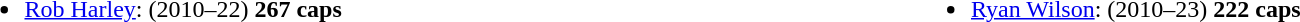<table style="width:100%;">
<tr>
<td style="vertical-align:top; width:20%;"><br><ul><li> <a href='#'>Rob Harley</a>: (2010–22) <strong>267 caps</strong></li></ul></td>
<td style="vertical-align:top; width:20%;"><br><ul><li> <a href='#'>Ryan Wilson</a>: (2010–23) <strong>222 caps</strong></li></ul></td>
</tr>
</table>
